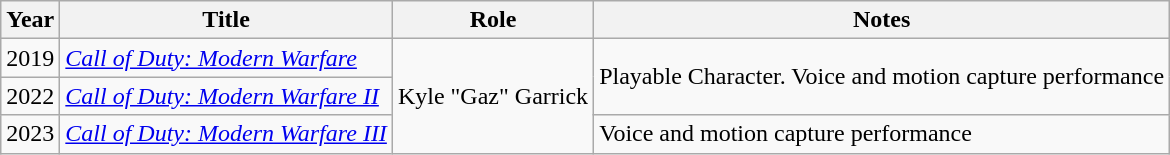<table class="wikitable sortable">
<tr>
<th>Year</th>
<th>Title</th>
<th>Role</th>
<th class="unsortable">Notes</th>
</tr>
<tr>
<td>2019</td>
<td><em><a href='#'>Call of Duty: Modern Warfare</a></em></td>
<td rowspan="3">Kyle "Gaz" Garrick</td>
<td rowspan="2">Playable Character. Voice and motion capture performance </td>
</tr>
<tr>
<td>2022</td>
<td><a href='#'><em>Call of Duty: Modern Warfare II</em></a></td>
</tr>
<tr>
<td>2023</td>
<td><a href='#'><em>Call of Duty: Modern Warfare III</em></a></td>
<td>Voice and motion capture performance</td>
</tr>
</table>
